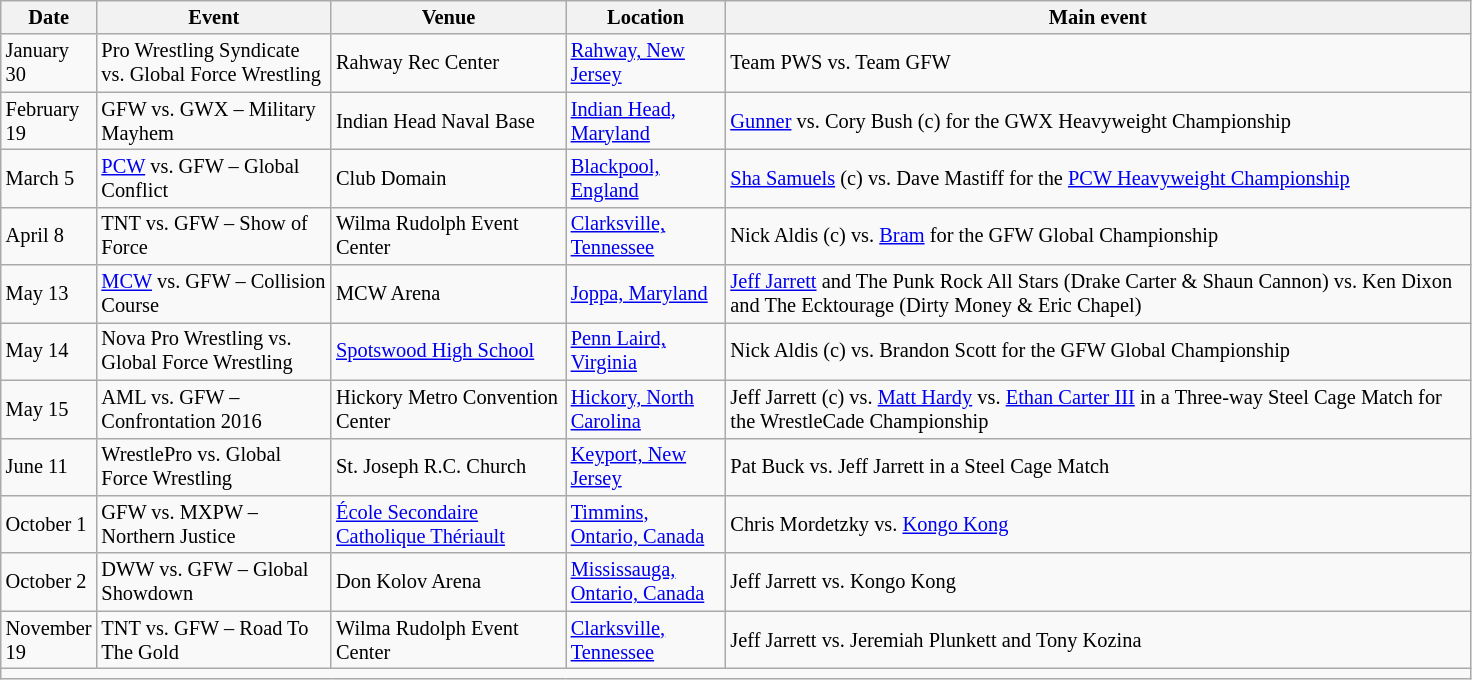<table class="sortable wikitable succession-box" style="font-size:85%;">
<tr>
<th scope="col" width="10">Date</th>
<th scope="col" width="150">Event</th>
<th scope="col" width="150">Venue</th>
<th scope="col" width="100">Location</th>
<th scope="col" width="490">Main event</th>
</tr>
<tr>
<td>January 30</td>
<td>Pro Wrestling Syndicate vs. Global Force Wrestling</td>
<td>Rahway Rec Center</td>
<td><a href='#'>Rahway, New Jersey</a></td>
<td>Team PWS vs. Team GFW</td>
</tr>
<tr>
<td>February 19</td>
<td>GFW vs. GWX – Military Mayhem</td>
<td>Indian Head Naval Base</td>
<td><a href='#'>Indian Head, Maryland</a></td>
<td><a href='#'>Gunner</a> vs. Cory Bush (c) for the GWX Heavyweight Championship</td>
</tr>
<tr>
<td>March 5</td>
<td><a href='#'>PCW</a> vs. GFW – Global Conflict</td>
<td>Club Domain</td>
<td><a href='#'>Blackpool, England</a></td>
<td><a href='#'>Sha Samuels</a> (c) vs. Dave Mastiff for the <a href='#'>PCW Heavyweight Championship</a></td>
</tr>
<tr>
<td>April 8</td>
<td>TNT vs. GFW – Show of Force</td>
<td>Wilma Rudolph Event Center</td>
<td><a href='#'>Clarksville, Tennessee</a></td>
<td>Nick Aldis (c) vs. <a href='#'>Bram</a> for the GFW Global Championship</td>
</tr>
<tr>
<td>May 13</td>
<td><a href='#'>MCW</a> vs. GFW – Collision Course</td>
<td>MCW Arena</td>
<td><a href='#'>Joppa, Maryland</a></td>
<td><a href='#'>Jeff Jarrett</a> and The Punk Rock All Stars (Drake Carter & Shaun Cannon) vs. Ken Dixon and The Ecktourage (Dirty Money & Eric Chapel)</td>
</tr>
<tr>
<td>May 14</td>
<td>Nova Pro Wrestling vs. Global Force Wrestling</td>
<td><a href='#'>Spotswood High School</a></td>
<td><a href='#'>Penn Laird, Virginia</a></td>
<td>Nick Aldis (c) vs. Brandon Scott for the GFW Global Championship</td>
</tr>
<tr>
<td>May 15</td>
<td>AML vs. GFW – Confrontation 2016</td>
<td>Hickory Metro Convention Center</td>
<td><a href='#'>Hickory, North Carolina</a></td>
<td>Jeff Jarrett (c) vs. <a href='#'>Matt Hardy</a> vs. <a href='#'>Ethan Carter III</a> in a Three-way Steel Cage Match for the WrestleCade Championship</td>
</tr>
<tr>
<td>June 11</td>
<td>WrestlePro vs. Global Force Wrestling</td>
<td>St. Joseph R.C. Church</td>
<td><a href='#'>Keyport, New Jersey</a></td>
<td>Pat Buck vs. Jeff Jarrett in a Steel Cage Match</td>
</tr>
<tr>
<td>October 1</td>
<td>GFW vs. MXPW – Northern Justice</td>
<td><a href='#'>École Secondaire Catholique Thériault</a></td>
<td><a href='#'>Timmins, Ontario, Canada</a></td>
<td>Chris Mordetzky vs. <a href='#'>Kongo Kong</a></td>
</tr>
<tr>
<td>October 2</td>
<td>DWW vs. GFW – Global Showdown</td>
<td>Don Kolov Arena</td>
<td><a href='#'>Mississauga, Ontario, Canada</a></td>
<td>Jeff Jarrett vs. Kongo Kong</td>
</tr>
<tr>
<td>November 19</td>
<td>TNT vs. GFW – Road To The Gold</td>
<td>Wilma Rudolph Event Center</td>
<td><a href='#'>Clarksville, Tennessee</a></td>
<td>Jeff Jarrett vs. Jeremiah Plunkett and Tony Kozina</td>
</tr>
<tr>
<td colspan=5></td>
</tr>
</table>
